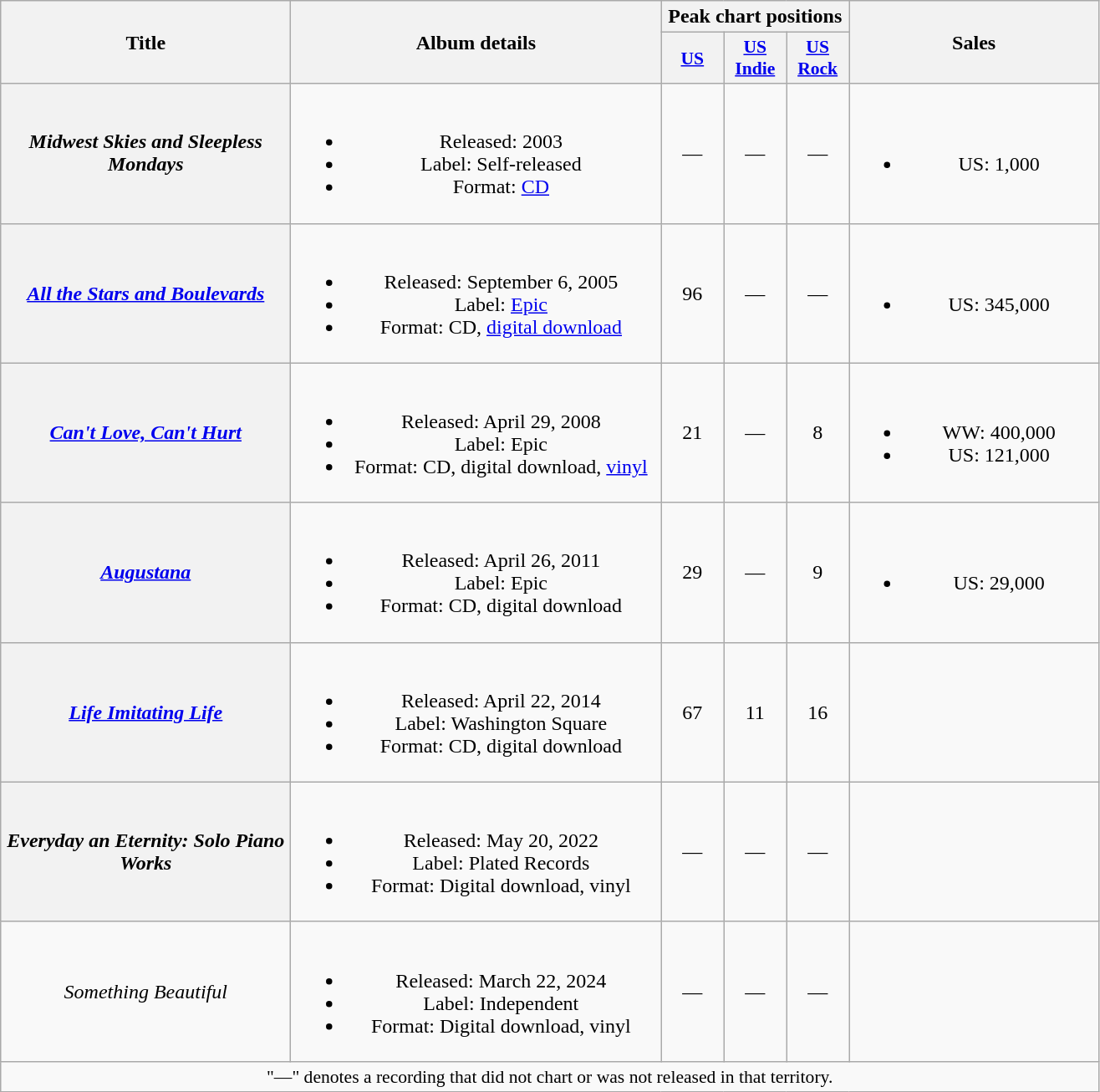<table class="wikitable plainrowheaders" style="text-align:center;">
<tr>
<th scope="col" rowspan="2" style="width:14em;">Title</th>
<th scope="col" rowspan="2" style="width:18em;">Album details</th>
<th scope="col" colspan="3">Peak chart positions</th>
<th scope="col" rowspan="2" style="width:12em;">Sales</th>
</tr>
<tr>
<th scope="col" style="width:3em;font-size:90%;"><a href='#'>US</a><br></th>
<th scope="col" style="width:3em;font-size:90%;"><a href='#'>US<br>Indie</a><br></th>
<th scope="col" style="width:3em;font-size:90%;"><a href='#'>US<br>Rock</a><br></th>
</tr>
<tr>
<th scope="row"><em>Midwest Skies and Sleepless Mondays</em></th>
<td><br><ul><li>Released: 2003</li><li>Label: Self-released</li><li>Format: <a href='#'>CD</a></li></ul></td>
<td>—</td>
<td>—</td>
<td>—</td>
<td><br><ul><li>US: 1,000</li></ul></td>
</tr>
<tr>
<th scope="row"><em><a href='#'>All the Stars and Boulevards</a></em></th>
<td><br><ul><li>Released: September 6, 2005</li><li>Label: <a href='#'>Epic</a></li><li>Format: CD, <a href='#'>digital download</a></li></ul></td>
<td>96</td>
<td>—</td>
<td>—</td>
<td><br><ul><li>US: 345,000</li></ul></td>
</tr>
<tr>
<th scope="row"><em><a href='#'>Can't Love, Can't Hurt</a></em></th>
<td><br><ul><li>Released: April 29, 2008</li><li>Label: Epic</li><li>Format: CD, digital download, <a href='#'>vinyl</a></li></ul></td>
<td>21</td>
<td>—</td>
<td>8</td>
<td><br><ul><li>WW: 400,000</li><li>US: 121,000</li></ul></td>
</tr>
<tr>
<th scope="row"><em><a href='#'>Augustana</a></em></th>
<td><br><ul><li>Released: April 26, 2011</li><li>Label: Epic</li><li>Format: CD, digital download</li></ul></td>
<td>29</td>
<td>—</td>
<td>9</td>
<td><br><ul><li>US: 29,000</li></ul></td>
</tr>
<tr>
<th scope="row"><em><a href='#'>Life Imitating Life</a></em></th>
<td><br><ul><li>Released: April 22, 2014</li><li>Label: Washington Square</li><li>Format: CD, digital download</li></ul></td>
<td>67</td>
<td>11</td>
<td>16</td>
<td></td>
</tr>
<tr>
<th scope="row"><em>Everyday an Eternity: Solo Piano Works</em></th>
<td><br><ul><li>Released: May 20, 2022</li><li>Label: Plated Records</li><li>Format: Digital download, vinyl</li></ul></td>
<td>—</td>
<td>—</td>
<td>—</td>
<td></td>
</tr>
<tr>
<td><em>Something Beautiful</em></td>
<td><br><ul><li>Released: March 22, 2024</li><li>Label: Independent</li><li>Format: Digital download, vinyl</li></ul></td>
<td>—</td>
<td>—</td>
<td>—</td>
<td></td>
</tr>
<tr>
<td colspan="12" style="font-size:90%">"—" denotes a recording that did not chart or was not released in that territory.</td>
</tr>
</table>
